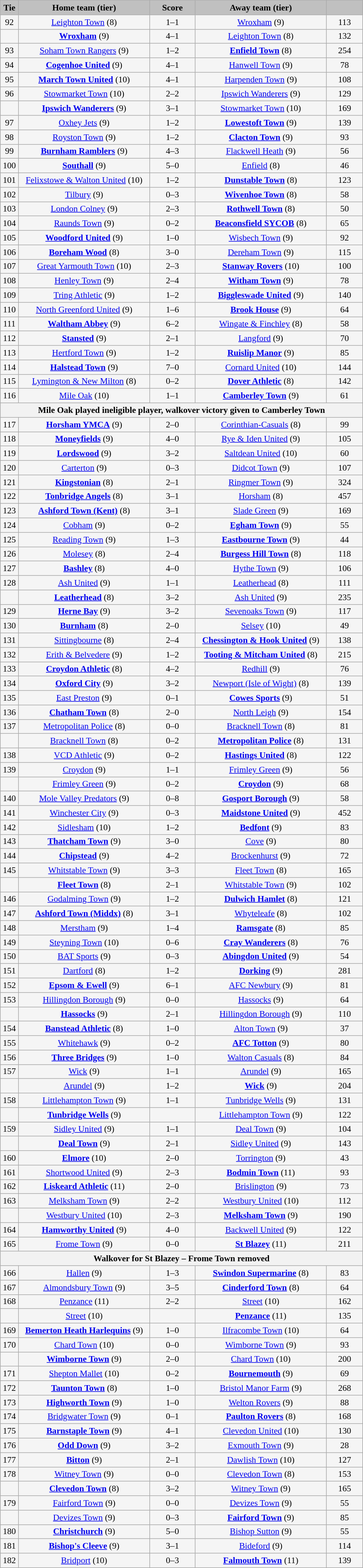<table class="wikitable" style="width: 600px; background:WhiteSmoke; text-align:center; font-size:90%">
<tr>
<td scope="col" style="width:  5.00%; background:silver;"><strong>Tie</strong></td>
<td scope="col" style="width: 36.25%; background:silver;"><strong>Home team (tier)</strong></td>
<td scope="col" style="width: 12.50%; background:silver;"><strong>Score</strong></td>
<td scope="col" style="width: 36.25%; background:silver;"><strong>Away team (tier)</strong></td>
<td scope="col" style="width: 10.00%; background:silver;"><strong></strong></td>
</tr>
<tr>
<td>92</td>
<td><a href='#'>Leighton Town</a> (8)</td>
<td>1–1</td>
<td><a href='#'>Wroxham</a> (9)</td>
<td>113</td>
</tr>
<tr>
<td><em></em></td>
<td><strong><a href='#'>Wroxham</a></strong> (9)</td>
<td>4–1</td>
<td><a href='#'>Leighton Town</a> (8)</td>
<td>132</td>
</tr>
<tr>
<td>93</td>
<td><a href='#'>Soham Town Rangers</a> (9)</td>
<td>1–2</td>
<td><strong><a href='#'>Enfield Town</a></strong> (8)</td>
<td>254</td>
</tr>
<tr>
<td>94</td>
<td><strong><a href='#'>Cogenhoe United</a></strong> (9)</td>
<td>4–1</td>
<td><a href='#'>Hanwell Town</a> (9)</td>
<td>78</td>
</tr>
<tr>
<td>95</td>
<td><strong><a href='#'>March Town United</a></strong> (10)</td>
<td>4–1</td>
<td><a href='#'>Harpenden Town</a> (9)</td>
<td>108</td>
</tr>
<tr>
<td>96</td>
<td><a href='#'>Stowmarket Town</a> (10)</td>
<td>2–2</td>
<td><a href='#'>Ipswich Wanderers</a> (9)</td>
<td>129</td>
</tr>
<tr>
<td><em></em></td>
<td><strong><a href='#'>Ipswich Wanderers</a></strong> (9)</td>
<td>3–1</td>
<td><a href='#'>Stowmarket Town</a> (10)</td>
<td>169</td>
</tr>
<tr>
<td>97</td>
<td><a href='#'>Oxhey Jets</a> (9)</td>
<td>1–2</td>
<td><strong><a href='#'>Lowestoft Town</a></strong> (9)</td>
<td>139</td>
</tr>
<tr>
<td>98</td>
<td><a href='#'>Royston Town</a> (9)</td>
<td>1–2</td>
<td><strong><a href='#'>Clacton Town</a></strong> (9)</td>
<td>93</td>
</tr>
<tr>
<td>99</td>
<td><strong><a href='#'>Burnham Ramblers</a></strong> (9)</td>
<td>4–3</td>
<td><a href='#'>Flackwell Heath</a> (9)</td>
<td>56</td>
</tr>
<tr>
<td>100</td>
<td><strong><a href='#'>Southall</a></strong> (9)</td>
<td>5–0</td>
<td><a href='#'>Enfield</a> (8)</td>
<td>46</td>
</tr>
<tr>
<td>101</td>
<td><a href='#'>Felixstowe & Walton United</a> (10)</td>
<td>1–2</td>
<td><strong><a href='#'>Dunstable Town</a></strong> (8)</td>
<td>123</td>
</tr>
<tr>
<td>102</td>
<td><a href='#'>Tilbury</a> (9)</td>
<td>0–3</td>
<td><strong><a href='#'>Wivenhoe Town</a></strong> (8)</td>
<td>58</td>
</tr>
<tr>
<td>103</td>
<td><a href='#'>London Colney</a> (9)</td>
<td>2–3</td>
<td><strong><a href='#'>Rothwell Town</a></strong> (8)</td>
<td>50</td>
</tr>
<tr>
<td>104</td>
<td><a href='#'>Raunds Town</a> (9)</td>
<td>0–2</td>
<td><strong><a href='#'>Beaconsfield SYCOB</a></strong> (8)</td>
<td>65</td>
</tr>
<tr>
<td>105</td>
<td><strong><a href='#'>Woodford United</a></strong> (9)</td>
<td>1–0</td>
<td><a href='#'>Wisbech Town</a> (9)</td>
<td>92</td>
</tr>
<tr>
<td>106</td>
<td><strong><a href='#'>Boreham Wood</a></strong> (8)</td>
<td>3–0</td>
<td><a href='#'>Dereham Town</a> (9)</td>
<td>115</td>
</tr>
<tr>
<td>107</td>
<td><a href='#'>Great Yarmouth Town</a> (10)</td>
<td>2–3</td>
<td><strong><a href='#'>Stanway Rovers</a></strong> (10)</td>
<td>100</td>
</tr>
<tr>
<td>108</td>
<td><a href='#'>Henley Town</a> (9)</td>
<td>2–4</td>
<td><strong><a href='#'>Witham Town</a></strong> (9)</td>
<td>78</td>
</tr>
<tr>
<td>109</td>
<td><a href='#'>Tring Athletic</a> (9)</td>
<td>1–2</td>
<td><strong><a href='#'>Biggleswade United</a></strong> (9)</td>
<td>140</td>
</tr>
<tr>
<td>110</td>
<td><a href='#'>North Greenford United</a> (9)</td>
<td>1–6</td>
<td><strong><a href='#'>Brook House</a></strong> (9)</td>
<td>64</td>
</tr>
<tr>
<td>111</td>
<td><strong><a href='#'>Waltham Abbey</a></strong> (9)</td>
<td>6–2</td>
<td><a href='#'>Wingate & Finchley</a> (8)</td>
<td>58</td>
</tr>
<tr>
<td>112</td>
<td><strong><a href='#'>Stansted</a></strong> (9)</td>
<td>2–1</td>
<td><a href='#'>Langford</a> (9)</td>
<td>70</td>
</tr>
<tr>
<td>113</td>
<td><a href='#'>Hertford Town</a> (9)</td>
<td>1–2</td>
<td><strong><a href='#'>Ruislip Manor</a></strong> (9)</td>
<td>85</td>
</tr>
<tr>
<td>114</td>
<td><strong><a href='#'>Halstead Town</a></strong> (9)</td>
<td>7–0</td>
<td><a href='#'>Cornard United</a> (10)</td>
<td>144</td>
</tr>
<tr>
<td>115</td>
<td><a href='#'>Lymington & New Milton</a> (8)</td>
<td>0–2</td>
<td><strong><a href='#'>Dover Athletic</a></strong> (8)</td>
<td>142</td>
</tr>
<tr>
<td>116</td>
<td><a href='#'>Mile Oak</a> (10)</td>
<td>1–1</td>
<td><strong><a href='#'>Camberley Town</a></strong> (9)</td>
<td>61</td>
</tr>
<tr>
<th colspan=5>Mile Oak played ineligible player, walkover victory given to Camberley Town</th>
</tr>
<tr>
<td>117</td>
<td><strong><a href='#'>Horsham YMCA</a></strong> (9)</td>
<td>2–0</td>
<td><a href='#'>Corinthian-Casuals</a> (8)</td>
<td>99</td>
</tr>
<tr>
<td>118</td>
<td><strong><a href='#'>Moneyfields</a></strong> (9)</td>
<td>4–0</td>
<td><a href='#'>Rye & Iden United</a> (9)</td>
<td>105</td>
</tr>
<tr>
<td>119</td>
<td><strong><a href='#'>Lordswood</a></strong> (9)</td>
<td>3–2</td>
<td><a href='#'>Saltdean United</a> (10)</td>
<td>60</td>
</tr>
<tr>
<td>120</td>
<td><a href='#'>Carterton</a> (9)</td>
<td>0–3</td>
<td><a href='#'>Didcot Town</a> (9)</td>
<td>107</td>
</tr>
<tr>
<td>121</td>
<td><strong><a href='#'>Kingstonian</a></strong> (8)</td>
<td>2–1</td>
<td><a href='#'>Ringmer Town</a> (9)</td>
<td>324</td>
</tr>
<tr>
<td>122</td>
<td><strong><a href='#'>Tonbridge Angels</a></strong> (8)</td>
<td>3–1</td>
<td><a href='#'>Horsham</a> (8)</td>
<td>457</td>
</tr>
<tr>
<td>123</td>
<td><strong><a href='#'>Ashford Town (Kent)</a></strong> (8)</td>
<td>3–1</td>
<td><a href='#'>Slade Green</a> (9)</td>
<td>169</td>
</tr>
<tr>
<td>124</td>
<td><a href='#'>Cobham</a> (9)</td>
<td>0–2</td>
<td><strong><a href='#'>Egham Town</a></strong> (9)</td>
<td>55</td>
</tr>
<tr>
<td>125</td>
<td><a href='#'>Reading Town</a> (9)</td>
<td>1–3</td>
<td><strong><a href='#'>Eastbourne Town</a></strong> (9)</td>
<td>44</td>
</tr>
<tr>
<td>126</td>
<td><a href='#'>Molesey</a> (8)</td>
<td>2–4</td>
<td><strong><a href='#'>Burgess Hill Town</a></strong> (8)</td>
<td>118</td>
</tr>
<tr>
<td>127</td>
<td><strong><a href='#'>Bashley</a></strong> (8)</td>
<td>4–0</td>
<td><a href='#'>Hythe Town</a> (9)</td>
<td>106</td>
</tr>
<tr>
<td>128</td>
<td><a href='#'>Ash United</a> (9)</td>
<td>1–1</td>
<td><a href='#'>Leatherhead</a> (8)</td>
<td>111</td>
</tr>
<tr>
<td><em></em></td>
<td><strong><a href='#'>Leatherhead</a></strong> (8)</td>
<td>3–2</td>
<td><a href='#'>Ash United</a> (9)</td>
<td>235</td>
</tr>
<tr>
<td>129</td>
<td><strong><a href='#'>Herne Bay</a></strong> (9)</td>
<td>3–2</td>
<td><a href='#'>Sevenoaks Town</a> (9)</td>
<td>117</td>
</tr>
<tr>
<td>130</td>
<td><strong><a href='#'>Burnham</a></strong> (8)</td>
<td>2–0</td>
<td><a href='#'>Selsey</a> (10)</td>
<td>49</td>
</tr>
<tr>
<td>131</td>
<td><a href='#'>Sittingbourne</a> (8)</td>
<td>2–4</td>
<td><strong><a href='#'>Chessington & Hook United</a></strong> (9)</td>
<td>138</td>
</tr>
<tr>
<td>132</td>
<td><a href='#'>Erith & Belvedere</a> (9)</td>
<td>1–2</td>
<td><strong><a href='#'>Tooting & Mitcham United</a></strong> (8)</td>
<td>215</td>
</tr>
<tr>
<td>133</td>
<td><strong><a href='#'>Croydon Athletic</a></strong> (8)</td>
<td>4–2</td>
<td><a href='#'>Redhill</a> (9)</td>
<td>76</td>
</tr>
<tr>
<td>134</td>
<td><strong><a href='#'>Oxford City</a></strong> (9)</td>
<td>3–2</td>
<td><a href='#'>Newport (Isle of Wight)</a> (8)</td>
<td>139</td>
</tr>
<tr>
<td>135</td>
<td><a href='#'>East Preston</a> (9)</td>
<td>0–1</td>
<td><strong><a href='#'>Cowes Sports</a></strong> (9)</td>
<td>51</td>
</tr>
<tr>
<td>136</td>
<td><strong><a href='#'>Chatham Town</a></strong> (8)</td>
<td>2–0</td>
<td><a href='#'>North Leigh</a> (9)</td>
<td>154</td>
</tr>
<tr>
<td>137</td>
<td><a href='#'>Metropolitan Police</a> (8)</td>
<td>0–0</td>
<td><a href='#'>Bracknell Town</a> (8)</td>
<td>81</td>
</tr>
<tr>
<td><em></em></td>
<td><a href='#'>Bracknell Town</a> (8)</td>
<td>0–2</td>
<td><strong><a href='#'>Metropolitan Police</a></strong> (8)</td>
<td>131</td>
</tr>
<tr>
<td>138</td>
<td><a href='#'>VCD Athletic</a> (9)</td>
<td>0–2</td>
<td><strong><a href='#'>Hastings United</a></strong> (8)</td>
<td>122</td>
</tr>
<tr>
<td>139</td>
<td><a href='#'>Croydon</a> (9)</td>
<td>1–1</td>
<td><a href='#'>Frimley Green</a> (9)</td>
<td>56</td>
</tr>
<tr>
<td><em></em></td>
<td><a href='#'>Frimley Green</a> (9)</td>
<td>0–2</td>
<td><strong><a href='#'>Croydon</a></strong> (9)</td>
<td>68</td>
</tr>
<tr>
<td>140</td>
<td><a href='#'>Mole Valley Predators</a> (9)</td>
<td>0–8</td>
<td><strong><a href='#'>Gosport Borough</a></strong> (9)</td>
<td>58</td>
</tr>
<tr>
<td>141</td>
<td><a href='#'>Winchester City</a> (9)</td>
<td>0–3</td>
<td><strong><a href='#'>Maidstone United</a></strong> (9)</td>
<td>452</td>
</tr>
<tr>
<td>142</td>
<td><a href='#'>Sidlesham</a> (10)</td>
<td>1–2</td>
<td><strong><a href='#'>Bedfont</a></strong> (9)</td>
<td>83</td>
</tr>
<tr>
<td>143</td>
<td><strong><a href='#'>Thatcham Town</a></strong> (9)</td>
<td>3–0</td>
<td><a href='#'>Cove</a> (9)</td>
<td>80</td>
</tr>
<tr>
<td>144</td>
<td><strong><a href='#'>Chipstead</a></strong> (9)</td>
<td>4–2</td>
<td><a href='#'>Brockenhurst</a> (9)</td>
<td>72</td>
</tr>
<tr>
<td>145</td>
<td><a href='#'>Whitstable Town</a> (9)</td>
<td>3–3</td>
<td><a href='#'>Fleet Town</a> (8)</td>
<td>165</td>
</tr>
<tr>
<td><em></em></td>
<td><strong><a href='#'>Fleet Town</a></strong> (8)</td>
<td>2–1</td>
<td><a href='#'>Whitstable Town</a> (9)</td>
<td>102</td>
</tr>
<tr>
<td>146</td>
<td><a href='#'>Godalming Town</a> (9)</td>
<td>1–2</td>
<td><strong><a href='#'>Dulwich Hamlet</a></strong> (8)</td>
<td>121</td>
</tr>
<tr>
<td>147</td>
<td><strong><a href='#'>Ashford Town (Middx)</a></strong> (8)</td>
<td>3–1</td>
<td><a href='#'>Whyteleafe</a> (8)</td>
<td>102</td>
</tr>
<tr>
<td>148</td>
<td><a href='#'>Merstham</a> (9)</td>
<td>1–4</td>
<td><strong><a href='#'>Ramsgate</a></strong> (8)</td>
<td>85</td>
</tr>
<tr>
<td>149</td>
<td><a href='#'>Steyning Town</a> (10)</td>
<td>0–6</td>
<td><strong><a href='#'>Cray Wanderers</a></strong> (8)</td>
<td>76</td>
</tr>
<tr>
<td>150</td>
<td><a href='#'>BAT Sports</a> (9)</td>
<td>0–3</td>
<td><strong><a href='#'>Abingdon United</a></strong> (9)</td>
<td>54</td>
</tr>
<tr>
<td>151</td>
<td><a href='#'>Dartford</a> (8)</td>
<td>1–2</td>
<td><strong><a href='#'>Dorking</a></strong> (9)</td>
<td>281</td>
</tr>
<tr>
<td>152</td>
<td><strong><a href='#'>Epsom & Ewell</a></strong> (9)</td>
<td>6–1</td>
<td><a href='#'>AFC Newbury</a> (9)</td>
<td>81</td>
</tr>
<tr>
<td>153</td>
<td><a href='#'>Hillingdon Borough</a> (9)</td>
<td>0–0</td>
<td><a href='#'>Hassocks</a> (9)</td>
<td>64</td>
</tr>
<tr>
<td><em></em></td>
<td><strong><a href='#'>Hassocks</a></strong> (9)</td>
<td>2–1</td>
<td><a href='#'>Hillingdon Borough</a> (9)</td>
<td>110</td>
</tr>
<tr>
<td>154</td>
<td><strong><a href='#'>Banstead Athletic</a></strong> (8)</td>
<td>1–0</td>
<td><a href='#'>Alton Town</a> (9)</td>
<td>37</td>
</tr>
<tr>
<td>155</td>
<td><a href='#'>Whitehawk</a> (9)</td>
<td>0–2</td>
<td><strong><a href='#'>AFC Totton</a></strong> (9)</td>
<td>80</td>
</tr>
<tr>
<td>156</td>
<td><strong><a href='#'>Three Bridges</a></strong> (9)</td>
<td>1–0</td>
<td><a href='#'>Walton Casuals</a> (8)</td>
<td>84</td>
</tr>
<tr>
<td>157</td>
<td><a href='#'>Wick</a> (9)</td>
<td>1–1</td>
<td><a href='#'>Arundel</a> (9)</td>
<td>165</td>
</tr>
<tr>
<td><em></em></td>
<td><a href='#'>Arundel</a> (9)</td>
<td>1–2</td>
<td><strong><a href='#'>Wick</a></strong> (9)</td>
<td>204</td>
</tr>
<tr>
<td>158</td>
<td><a href='#'>Littlehampton Town</a> (9)</td>
<td>1–1</td>
<td><a href='#'>Tunbridge Wells</a> (9)</td>
<td>131</td>
</tr>
<tr>
<td><em></em></td>
<td><strong><a href='#'>Tunbridge Wells</a></strong> (9)</td>
<td></td>
<td><a href='#'>Littlehampton Town</a> (9)</td>
<td>122</td>
</tr>
<tr>
<td>159</td>
<td><a href='#'>Sidley United</a> (9)</td>
<td>1–1</td>
<td><a href='#'>Deal Town</a> (9)</td>
<td>104</td>
</tr>
<tr>
<td><em></em></td>
<td><strong><a href='#'>Deal Town</a></strong> (9)</td>
<td>2–1</td>
<td><a href='#'>Sidley United</a> (9)</td>
<td>143</td>
</tr>
<tr>
<td>160</td>
<td><strong><a href='#'>Elmore</a></strong> (10)</td>
<td>2–0</td>
<td><a href='#'>Torrington</a> (9)</td>
<td>43</td>
</tr>
<tr>
<td>161</td>
<td><a href='#'>Shortwood United</a> (9)</td>
<td>2–3</td>
<td><strong><a href='#'>Bodmin Town</a></strong> (11)</td>
<td>93</td>
</tr>
<tr>
<td>162</td>
<td><strong><a href='#'>Liskeard Athletic</a></strong> (11)</td>
<td>2–0</td>
<td><a href='#'>Brislington</a> (9)</td>
<td>73</td>
</tr>
<tr>
<td>163</td>
<td><a href='#'>Melksham Town</a> (9)</td>
<td>2–2</td>
<td><a href='#'>Westbury United</a> (10)</td>
<td>112</td>
</tr>
<tr>
<td><em></em></td>
<td><a href='#'>Westbury United</a> (10)</td>
<td>2–3</td>
<td><strong><a href='#'>Melksham Town</a></strong> (9)</td>
<td>190</td>
</tr>
<tr>
<td>164</td>
<td><strong><a href='#'>Hamworthy United</a></strong> (9)</td>
<td>4–0</td>
<td><a href='#'>Backwell United</a> (9)</td>
<td>122</td>
</tr>
<tr>
<td>165</td>
<td><a href='#'>Frome Town</a> (9)</td>
<td>0–0</td>
<td><strong><a href='#'>St Blazey</a></strong> (11)</td>
<td>211</td>
</tr>
<tr>
<th colspan=5>Walkover for St Blazey – Frome Town removed</th>
</tr>
<tr>
<td>166</td>
<td><a href='#'>Hallen</a> (9)</td>
<td>1–3</td>
<td><strong><a href='#'>Swindon Supermarine</a></strong> (8)</td>
<td>83</td>
</tr>
<tr>
<td>167</td>
<td><a href='#'>Almondsbury Town</a> (9)</td>
<td>3–5</td>
<td><strong><a href='#'>Cinderford Town</a></strong> (8)</td>
<td>64</td>
</tr>
<tr>
<td>168</td>
<td><a href='#'>Penzance</a> (11)</td>
<td>2–2</td>
<td><a href='#'>Street</a> (10)</td>
<td>162</td>
</tr>
<tr>
<td><em></em></td>
<td><a href='#'>Street</a> (10)</td>
<td></td>
<td><strong><a href='#'>Penzance</a></strong> (11)</td>
<td>135</td>
</tr>
<tr>
<td>169</td>
<td><strong><a href='#'>Bemerton Heath Harlequins</a></strong> (9)</td>
<td>1–0</td>
<td><a href='#'>Ilfracombe Town</a> (10)</td>
<td>64</td>
</tr>
<tr>
<td>170</td>
<td><a href='#'>Chard Town</a> (10)</td>
<td>0–0</td>
<td><a href='#'>Wimborne Town</a> (9)</td>
<td>93</td>
</tr>
<tr>
<td><em></em></td>
<td><strong><a href='#'>Wimborne Town</a></strong> (9)</td>
<td>2–0</td>
<td><a href='#'>Chard Town</a> (10)</td>
<td>200</td>
</tr>
<tr>
<td>171</td>
<td><a href='#'>Shepton Mallet</a> (10)</td>
<td>0–2</td>
<td><strong><a href='#'>Bournemouth</a></strong> (9)</td>
<td>69</td>
</tr>
<tr>
<td>172</td>
<td><strong><a href='#'>Taunton Town</a></strong> (8)</td>
<td>1–0</td>
<td><a href='#'>Bristol Manor Farm</a> (9)</td>
<td>268</td>
</tr>
<tr>
<td>173</td>
<td><strong><a href='#'>Highworth Town</a></strong> (9)</td>
<td>1–0</td>
<td><a href='#'>Welton Rovers</a> (9)</td>
<td>88</td>
</tr>
<tr>
<td>174</td>
<td><a href='#'>Bridgwater Town</a> (9)</td>
<td>0–1</td>
<td><strong><a href='#'>Paulton Rovers</a></strong> (8)</td>
<td>168</td>
</tr>
<tr>
<td>175</td>
<td><strong><a href='#'>Barnstaple Town</a></strong> (9)</td>
<td>4–1</td>
<td><a href='#'>Clevedon United</a> (10)</td>
<td>130</td>
</tr>
<tr>
<td>176</td>
<td><strong><a href='#'>Odd Down</a></strong> (9)</td>
<td>3–2</td>
<td><a href='#'>Exmouth Town</a> (9)</td>
<td>28</td>
</tr>
<tr>
<td>177</td>
<td><strong><a href='#'>Bitton</a></strong> (9)</td>
<td>2–1</td>
<td><a href='#'>Dawlish Town</a> (10)</td>
<td>127</td>
</tr>
<tr>
<td>178</td>
<td><a href='#'>Witney Town</a> (9)</td>
<td>0–0</td>
<td><a href='#'>Clevedon Town</a> (8)</td>
<td>153</td>
</tr>
<tr>
<td><em></em></td>
<td><strong><a href='#'>Clevedon Town</a></strong> (8)</td>
<td>3–2</td>
<td><a href='#'>Witney Town</a> (9)</td>
<td>165</td>
</tr>
<tr>
<td>179</td>
<td><a href='#'>Fairford Town</a> (9)</td>
<td>0–0</td>
<td><a href='#'>Devizes Town</a> (9)</td>
<td>55</td>
</tr>
<tr>
<td><em></em></td>
<td><a href='#'>Devizes Town</a> (9)</td>
<td>0–3</td>
<td><strong><a href='#'>Fairford Town</a></strong> (9)</td>
<td>85</td>
</tr>
<tr>
<td>180</td>
<td><strong><a href='#'>Christchurch</a></strong> (9)</td>
<td>5–0</td>
<td><a href='#'>Bishop Sutton</a> (9)</td>
<td>55</td>
</tr>
<tr>
<td>181</td>
<td><strong><a href='#'>Bishop's Cleeve</a></strong> (9)</td>
<td>3–1</td>
<td><a href='#'>Bideford</a> (9)</td>
<td>114</td>
</tr>
<tr>
<td>182</td>
<td><a href='#'>Bridport</a> (10)</td>
<td>0–3</td>
<td><strong><a href='#'>Falmouth Town</a></strong> (11)</td>
<td>139</td>
</tr>
</table>
